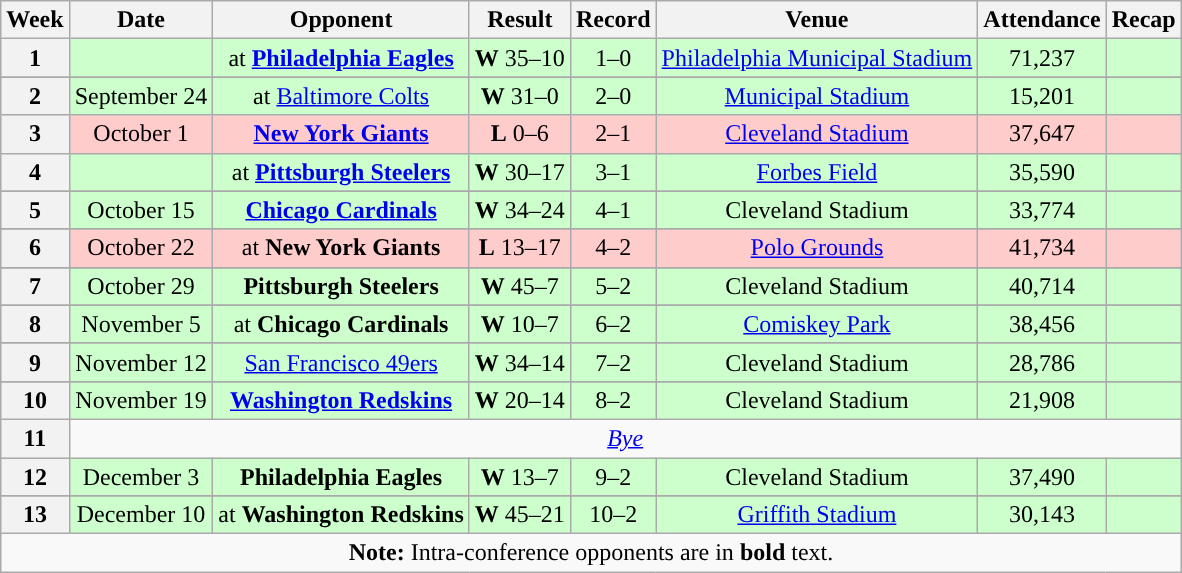<table class="wikitable" style="text-align:center">
<tr>
<th>Week</th>
<th>Date</th>
<th>Opponent</th>
<th>Result</th>
<th>Record</th>
<th>Venue</th>
<th>Attendance</th>
<th>Recap</th>
</tr>
<tr style="background: #cfc;">
<th>1</th>
<td></td>
<td>at <strong><a href='#'>Philadelphia Eagles</a></strong></td>
<td><strong>W</strong> 35–10</td>
<td>1–0</td>
<td><a href='#'>Philadelphia Municipal Stadium</a></td>
<td>71,237</td>
<td></td>
</tr>
<tr>
</tr>
<tr style="background: #cfc;">
<th>2</th>
<td>September 24</td>
<td>at <a href='#'>Baltimore Colts</a></td>
<td><strong>W</strong> 31–0</td>
<td>2–0</td>
<td><a href='#'>Municipal Stadium</a></td>
<td>15,201</td>
<td></td>
</tr>
<tr style="background: #fcc;">
<th>3</th>
<td>October 1</td>
<td><strong><a href='#'>New York Giants</a></strong></td>
<td><strong>L</strong> 0–6</td>
<td>2–1</td>
<td><a href='#'>Cleveland Stadium</a></td>
<td>37,647</td>
<td></td>
</tr>
<tr style="background: #cfc;">
<th>4</th>
<td></td>
<td>at <strong><a href='#'>Pittsburgh Steelers</a></strong></td>
<td><strong>W</strong> 30–17</td>
<td>3–1</td>
<td><a href='#'>Forbes Field</a></td>
<td>35,590</td>
<td></td>
</tr>
<tr>
</tr>
<tr style="background: #cfc;">
<th>5</th>
<td>October 15</td>
<td><strong><a href='#'>Chicago Cardinals</a></strong></td>
<td><strong>W</strong> 34–24</td>
<td>4–1</td>
<td>Cleveland Stadium</td>
<td>33,774</td>
<td></td>
</tr>
<tr>
</tr>
<tr style="background: #fcc;">
<th>6</th>
<td>October 22</td>
<td>at <strong>New York Giants</strong></td>
<td><strong>L</strong> 13–17</td>
<td>4–2</td>
<td><a href='#'>Polo Grounds</a></td>
<td>41,734</td>
<td></td>
</tr>
<tr>
</tr>
<tr style="background: #cfc;">
<th>7</th>
<td>October 29</td>
<td><strong>Pittsburgh Steelers</strong></td>
<td><strong>W</strong> 45–7</td>
<td>5–2</td>
<td>Cleveland Stadium</td>
<td>40,714</td>
<td></td>
</tr>
<tr>
</tr>
<tr style="background: #cfc;">
<th>8</th>
<td>November 5</td>
<td>at <strong>Chicago Cardinals</strong></td>
<td><strong>W</strong> 10–7</td>
<td>6–2</td>
<td><a href='#'>Comiskey Park</a></td>
<td>38,456</td>
<td style="text-align:center;"></td>
</tr>
<tr>
</tr>
<tr style="background: #cfc;">
<th>9</th>
<td>November 12</td>
<td><a href='#'>San Francisco 49ers</a></td>
<td><strong>W</strong> 34–14</td>
<td>7–2</td>
<td>Cleveland Stadium</td>
<td>28,786</td>
<td></td>
</tr>
<tr>
</tr>
<tr style="background: #cfc;">
<th>10</th>
<td>November 19</td>
<td><strong><a href='#'>Washington Redskins</a></strong></td>
<td><strong>W</strong> 20–14</td>
<td>8–2</td>
<td>Cleveland Stadium</td>
<td>21,908</td>
<td></td>
</tr>
<tr>
<th>11</th>
<td colspan="7"><em><a href='#'>Bye</a></em></td>
</tr>
<tr style="background: #cfc;">
<th>12</th>
<td>December 3</td>
<td><strong>Philadelphia Eagles</strong></td>
<td><strong>W</strong> 13–7</td>
<td>9–2</td>
<td>Cleveland Stadium</td>
<td>37,490</td>
<td style="text-align:center;"></td>
</tr>
<tr>
</tr>
<tr style="background: #cfc;">
<th>13</th>
<td>December 10</td>
<td>at <strong>Washington Redskins</strong></td>
<td><strong>W</strong> 45–21</td>
<td>10–2</td>
<td><a href='#'>Griffith Stadium</a></td>
<td>30,143</td>
<td></td>
</tr>
<tr>
<td colspan="8"><strong>Note:</strong> Intra-conference opponents are in <strong>bold</strong> text.</td>
</tr>
</table>
